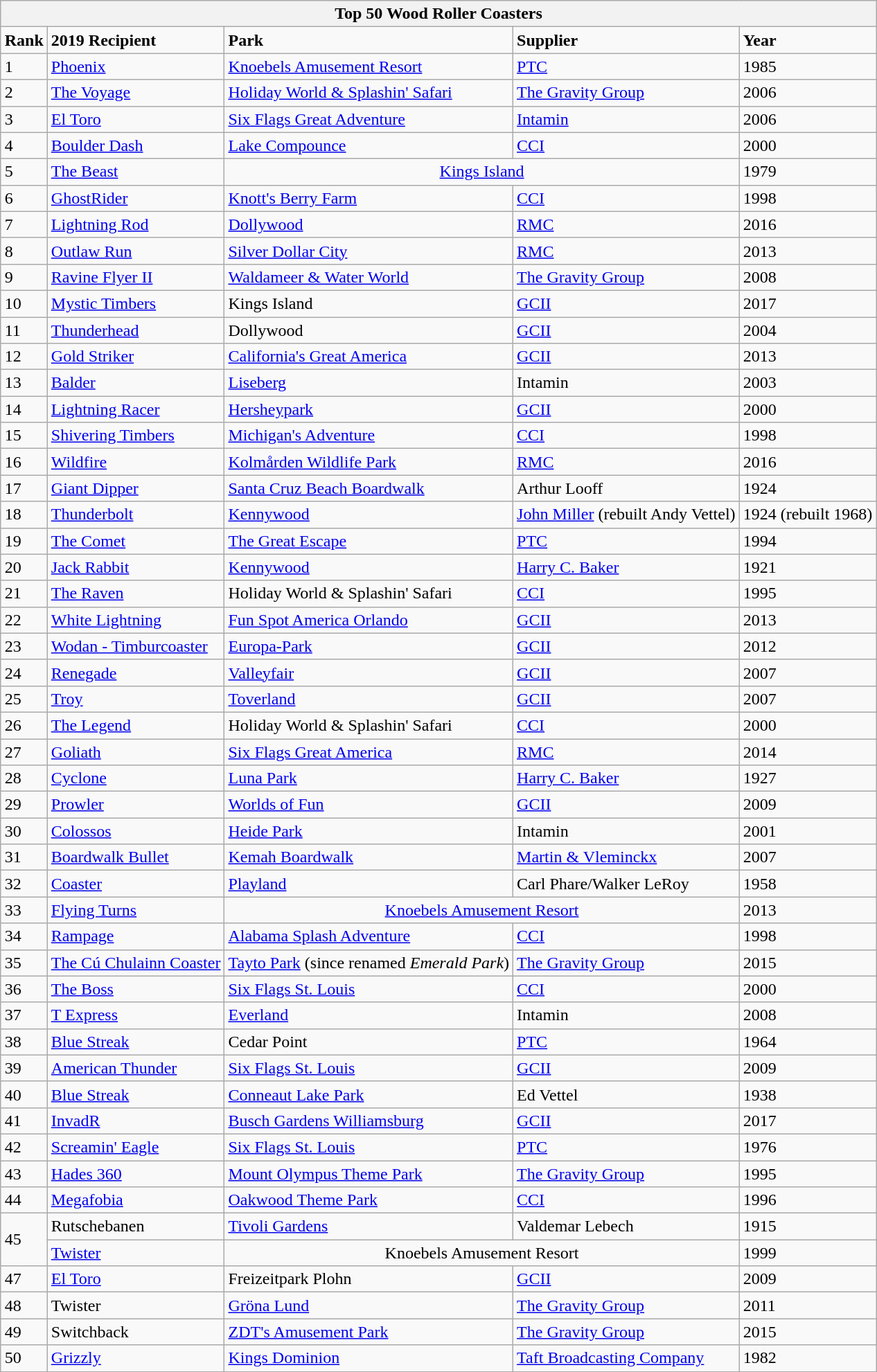<table class="wikitable" style="margin:1em auto;">
<tr>
<th colspan="500">Top 50 Wood Roller Coasters</th>
</tr>
<tr>
<td><strong>Rank</strong></td>
<td><strong>2019 Recipient</strong></td>
<td><strong>Park</strong></td>
<td><strong>Supplier</strong></td>
<td><strong>Year</strong></td>
</tr>
<tr>
<td>1</td>
<td><a href='#'>Phoenix</a></td>
<td><a href='#'>Knoebels Amusement Resort</a></td>
<td><a href='#'>PTC</a></td>
<td>1985</td>
</tr>
<tr>
<td>2</td>
<td><a href='#'>The Voyage</a></td>
<td><a href='#'>Holiday World & Splashin' Safari</a></td>
<td><a href='#'>The Gravity Group</a></td>
<td>2006</td>
</tr>
<tr>
<td>3</td>
<td><a href='#'>El Toro</a></td>
<td><a href='#'>Six Flags Great Adventure</a></td>
<td><a href='#'>Intamin</a></td>
<td>2006</td>
</tr>
<tr>
<td>4</td>
<td><a href='#'>Boulder Dash</a></td>
<td><a href='#'>Lake Compounce</a></td>
<td><a href='#'>CCI</a></td>
<td>2000</td>
</tr>
<tr>
<td>5</td>
<td><a href='#'>The Beast</a></td>
<td colspan="2" style="text-align:center;"><a href='#'>Kings Island</a></td>
<td>1979</td>
</tr>
<tr>
<td>6</td>
<td><a href='#'>GhostRider</a></td>
<td><a href='#'>Knott's Berry Farm</a></td>
<td><a href='#'>CCI</a></td>
<td>1998</td>
</tr>
<tr>
<td>7</td>
<td><a href='#'>Lightning Rod</a></td>
<td><a href='#'>Dollywood</a></td>
<td><a href='#'>RMC</a></td>
<td>2016</td>
</tr>
<tr>
<td>8</td>
<td><a href='#'>Outlaw Run</a></td>
<td><a href='#'>Silver Dollar City</a></td>
<td><a href='#'>RMC</a></td>
<td>2013</td>
</tr>
<tr>
<td>9</td>
<td><a href='#'>Ravine Flyer II</a></td>
<td><a href='#'>Waldameer & Water World</a></td>
<td><a href='#'>The Gravity Group</a></td>
<td>2008</td>
</tr>
<tr>
<td>10</td>
<td><a href='#'>Mystic Timbers</a></td>
<td>Kings Island</td>
<td><a href='#'>GCII</a></td>
<td>2017</td>
</tr>
<tr>
<td>11</td>
<td><a href='#'>Thunderhead</a></td>
<td>Dollywood</td>
<td><a href='#'>GCII</a></td>
<td>2004</td>
</tr>
<tr>
<td>12</td>
<td><a href='#'>Gold Striker</a></td>
<td><a href='#'>California's Great America</a></td>
<td><a href='#'>GCII</a></td>
<td>2013</td>
</tr>
<tr>
<td>13</td>
<td><a href='#'>Balder</a></td>
<td><a href='#'>Liseberg</a></td>
<td>Intamin</td>
<td>2003</td>
</tr>
<tr>
<td>14</td>
<td><a href='#'>Lightning Racer</a></td>
<td><a href='#'>Hersheypark</a></td>
<td><a href='#'>GCII</a></td>
<td>2000</td>
</tr>
<tr>
<td>15</td>
<td><a href='#'>Shivering Timbers</a></td>
<td><a href='#'>Michigan's Adventure</a></td>
<td><a href='#'>CCI</a></td>
<td>1998</td>
</tr>
<tr>
<td>16</td>
<td><a href='#'>Wildfire</a></td>
<td><a href='#'>Kolmården Wildlife Park</a></td>
<td><a href='#'>RMC</a></td>
<td>2016</td>
</tr>
<tr>
<td>17</td>
<td><a href='#'>Giant Dipper</a></td>
<td><a href='#'>Santa Cruz Beach Boardwalk</a></td>
<td>Arthur Looff</td>
<td>1924</td>
</tr>
<tr>
<td>18</td>
<td><a href='#'>Thunderbolt</a></td>
<td><a href='#'>Kennywood</a></td>
<td><a href='#'>John Miller</a> (rebuilt Andy Vettel)</td>
<td>1924 (rebuilt 1968)</td>
</tr>
<tr>
<td>19</td>
<td><a href='#'>The Comet</a></td>
<td><a href='#'>The Great Escape</a></td>
<td><a href='#'>PTC</a></td>
<td>1994</td>
</tr>
<tr>
<td>20</td>
<td><a href='#'>Jack Rabbit</a></td>
<td><a href='#'>Kennywood</a></td>
<td><a href='#'>Harry C. Baker</a></td>
<td>1921</td>
</tr>
<tr>
<td>21</td>
<td><a href='#'>The Raven</a></td>
<td>Holiday World & Splashin' Safari</td>
<td><a href='#'>CCI</a></td>
<td>1995</td>
</tr>
<tr>
<td>22</td>
<td><a href='#'>White Lightning</a></td>
<td><a href='#'>Fun Spot America Orlando</a></td>
<td><a href='#'>GCII</a></td>
<td>2013</td>
</tr>
<tr>
<td>23</td>
<td><a href='#'>Wodan - Timburcoaster</a></td>
<td><a href='#'>Europa-Park</a></td>
<td><a href='#'>GCII</a></td>
<td>2012</td>
</tr>
<tr>
<td>24</td>
<td><a href='#'>Renegade</a></td>
<td><a href='#'>Valleyfair</a></td>
<td><a href='#'>GCII</a></td>
<td>2007</td>
</tr>
<tr>
<td>25</td>
<td><a href='#'>Troy</a></td>
<td><a href='#'>Toverland</a></td>
<td><a href='#'>GCII</a></td>
<td>2007</td>
</tr>
<tr>
<td>26</td>
<td><a href='#'>The Legend</a></td>
<td>Holiday World & Splashin' Safari</td>
<td><a href='#'>CCI</a></td>
<td>2000</td>
</tr>
<tr>
<td>27</td>
<td><a href='#'>Goliath</a></td>
<td><a href='#'>Six Flags Great America</a></td>
<td><a href='#'>RMC</a></td>
<td>2014</td>
</tr>
<tr>
<td>28</td>
<td><a href='#'>Cyclone</a></td>
<td><a href='#'>Luna Park</a></td>
<td><a href='#'>Harry C. Baker</a></td>
<td>1927</td>
</tr>
<tr>
<td>29</td>
<td><a href='#'>Prowler</a></td>
<td><a href='#'>Worlds of Fun</a></td>
<td><a href='#'>GCII</a></td>
<td>2009</td>
</tr>
<tr>
<td>30</td>
<td><a href='#'>Colossos</a></td>
<td><a href='#'>Heide Park</a></td>
<td>Intamin</td>
<td>2001</td>
</tr>
<tr>
<td>31</td>
<td><a href='#'>Boardwalk Bullet</a></td>
<td><a href='#'>Kemah Boardwalk</a></td>
<td><a href='#'>Martin & Vleminckx</a></td>
<td>2007</td>
</tr>
<tr>
<td>32</td>
<td><a href='#'>Coaster</a></td>
<td><a href='#'>Playland</a></td>
<td>Carl Phare/Walker LeRoy</td>
<td>1958</td>
</tr>
<tr>
<td>33</td>
<td><a href='#'>Flying Turns</a></td>
<td colspan="2" style="text-align:center;"><a href='#'>Knoebels Amusement Resort</a></td>
<td>2013</td>
</tr>
<tr>
<td>34</td>
<td><a href='#'>Rampage</a></td>
<td><a href='#'>Alabama Splash Adventure</a></td>
<td><a href='#'>CCI</a></td>
<td>1998</td>
</tr>
<tr>
<td>35</td>
<td><a href='#'>The Cú Chulainn Coaster</a></td>
<td><a href='#'>Tayto Park</a> (since renamed <em>Emerald Park</em>)</td>
<td><a href='#'>The Gravity Group</a></td>
<td>2015</td>
</tr>
<tr>
<td>36</td>
<td><a href='#'>The Boss</a></td>
<td><a href='#'>Six Flags St. Louis</a></td>
<td><a href='#'>CCI</a></td>
<td>2000</td>
</tr>
<tr>
<td>37</td>
<td><a href='#'>T Express</a></td>
<td><a href='#'>Everland</a></td>
<td>Intamin</td>
<td>2008</td>
</tr>
<tr>
<td>38</td>
<td><a href='#'>Blue Streak</a></td>
<td>Cedar Point</td>
<td><a href='#'>PTC</a></td>
<td>1964</td>
</tr>
<tr>
<td>39</td>
<td><a href='#'>American Thunder</a></td>
<td><a href='#'>Six Flags St. Louis</a></td>
<td><a href='#'>GCII</a></td>
<td>2009</td>
</tr>
<tr>
<td>40</td>
<td><a href='#'>Blue Streak</a></td>
<td><a href='#'>Conneaut Lake Park</a></td>
<td>Ed Vettel</td>
<td>1938</td>
</tr>
<tr>
<td>41</td>
<td><a href='#'>InvadR</a></td>
<td><a href='#'>Busch Gardens Williamsburg</a></td>
<td><a href='#'>GCII</a></td>
<td>2017</td>
</tr>
<tr>
<td>42</td>
<td><a href='#'>Screamin' Eagle</a></td>
<td><a href='#'>Six Flags St. Louis</a></td>
<td><a href='#'>PTC</a></td>
<td>1976</td>
</tr>
<tr>
<td>43</td>
<td><a href='#'>Hades 360</a></td>
<td><a href='#'>Mount Olympus Theme Park</a></td>
<td><a href='#'>The Gravity Group</a></td>
<td>1995</td>
</tr>
<tr>
<td>44</td>
<td><a href='#'>Megafobia</a></td>
<td><a href='#'>Oakwood Theme Park</a></td>
<td><a href='#'>CCI</a></td>
<td>1996</td>
</tr>
<tr>
<td rowspan="2">45</td>
<td>Rutschebanen</td>
<td><a href='#'>Tivoli Gardens</a></td>
<td>Valdemar Lebech</td>
<td>1915</td>
</tr>
<tr>
<td><a href='#'>Twister</a></td>
<td colspan="2" style="text-align:center;">Knoebels Amusement Resort</td>
<td>1999</td>
</tr>
<tr>
<td>47</td>
<td><a href='#'>El Toro</a></td>
<td>Freizeitpark Plohn</td>
<td><a href='#'>GCII</a></td>
<td>2009</td>
</tr>
<tr>
<td>48</td>
<td>Twister</td>
<td><a href='#'>Gröna Lund</a></td>
<td><a href='#'>The Gravity Group</a></td>
<td>2011</td>
</tr>
<tr>
<td>49</td>
<td>Switchback</td>
<td><a href='#'>ZDT's Amusement Park</a></td>
<td><a href='#'>The Gravity Group</a></td>
<td>2015</td>
</tr>
<tr>
<td>50</td>
<td><a href='#'>Grizzly</a></td>
<td><a href='#'>Kings Dominion</a></td>
<td><a href='#'>Taft Broadcasting Company</a></td>
<td>1982</td>
</tr>
</table>
